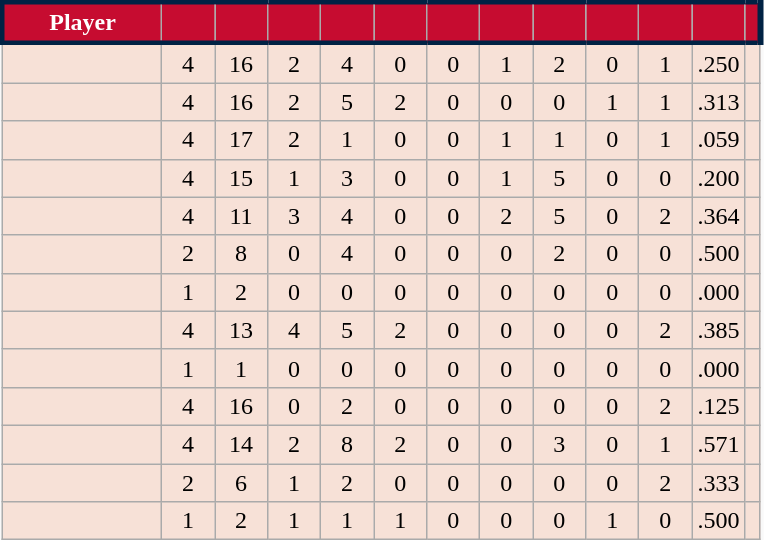<table class="wikitable sortable">
<tr>
<th style="background:#c60c30; width:21%; color:#fff; border-top: 3px solid #024; border-bottom: 3px solid #024; border-left: 3px solid #024;">Player</th>
<th style="background:#c60c30; width:7%; color:#fff; border-top: 3px solid #024; border-bottom: 3px solid #024;"></th>
<th style="background:#c60c30; width:7%; color:#fff; border-top: 3px solid #024; border-bottom: 3px solid #024;"></th>
<th style="background:#c60c30; width:7%; color:#fff; border-top: 3px solid #024; border-bottom: 3px solid #024;"></th>
<th style="background:#c60c30; width:7%; color:#fff; border-top: 3px solid #024; border-bottom: 3px solid #024;"></th>
<th style="background:#c60c30; width:7%; color:#fff; border-top: 3px solid #024; border-bottom: 3px solid #024;"></th>
<th style="background:#c60c30; width:7%; color:#fff; border-top: 3px solid #024; border-bottom: 3px solid #024;"></th>
<th style="background:#c60c30; width:7%; color:#fff; border-top: 3px solid #024; border-bottom: 3px solid #024;"></th>
<th style="background:#c60c30; width:7%; color:#fff; border-top: 3px solid #024; border-bottom: 3px solid #024;"></th>
<th style="background:#c60c30; width:7%; color:#fff; border-top: 3px solid #024; border-bottom: 3px solid #024;"></th>
<th style="background:#c60c30; width:7%; color:#fff; border-top: 3px solid #024; border-bottom: 3px solid #024;"></th>
<th style="background:#c60c30; width:7%; color:#fff; border-top: 3px solid #024; border-bottom: 3px solid #024;"></th>
<th style="background:#c60c30; width:7%; color:#fff; border-top: 3px solid #024; border-bottom: 3px solid #024; border-right: 4px solid #024;"></th>
</tr>
<tr style="text-align:center; background:#f7e1d7;">
<td></td>
<td>4</td>
<td>16</td>
<td>2</td>
<td>4</td>
<td>0</td>
<td>0</td>
<td>1</td>
<td>2</td>
<td>0</td>
<td>1</td>
<td>.250</td>
<td></td>
</tr>
<tr style="text-align:center; background:#f7e1d7;">
<td></td>
<td>4</td>
<td>16</td>
<td>2</td>
<td>5</td>
<td>2</td>
<td>0</td>
<td>0</td>
<td>0</td>
<td>1</td>
<td>1</td>
<td>.313</td>
<td></td>
</tr>
<tr style="text-align:center; background:#f7e1d7;">
<td></td>
<td>4</td>
<td>17</td>
<td>2</td>
<td>1</td>
<td>0</td>
<td>0</td>
<td>1</td>
<td>1</td>
<td>0</td>
<td>1</td>
<td>.059</td>
<td></td>
</tr>
<tr style="text-align:center; background:#f7e1d7;">
<td></td>
<td>4</td>
<td>15</td>
<td>1</td>
<td>3</td>
<td>0</td>
<td>0</td>
<td>1</td>
<td>5</td>
<td>0</td>
<td>0</td>
<td>.200</td>
<td></td>
</tr>
<tr style="text-align:center; background:#f7e1d7;">
<td></td>
<td>4</td>
<td>11</td>
<td>3</td>
<td>4</td>
<td>0</td>
<td>0</td>
<td>2</td>
<td>5</td>
<td>0</td>
<td>2</td>
<td>.364</td>
<td></td>
</tr>
<tr style="text-align:center; background:#f7e1d7;">
<td></td>
<td>2</td>
<td>8</td>
<td>0</td>
<td>4</td>
<td>0</td>
<td>0</td>
<td>0</td>
<td>2</td>
<td>0</td>
<td>0</td>
<td>.500</td>
<td></td>
</tr>
<tr style="text-align:center; background:#f7e1d7;">
<td></td>
<td>1</td>
<td>2</td>
<td>0</td>
<td>0</td>
<td>0</td>
<td>0</td>
<td>0</td>
<td>0</td>
<td>0</td>
<td>0</td>
<td>.000</td>
<td></td>
</tr>
<tr style="text-align:center; background:#f7e1d7;">
<td></td>
<td>4</td>
<td>13</td>
<td>4</td>
<td>5</td>
<td>2</td>
<td>0</td>
<td>0</td>
<td>0</td>
<td>0</td>
<td>2</td>
<td>.385</td>
<td></td>
</tr>
<tr style="text-align:center; background:#f7e1d7;">
<td></td>
<td>1</td>
<td>1</td>
<td>0</td>
<td>0</td>
<td>0</td>
<td>0</td>
<td>0</td>
<td>0</td>
<td>0</td>
<td>0</td>
<td>.000</td>
<td></td>
</tr>
<tr style="text-align:center; background:#f7e1d7;">
<td></td>
<td>4</td>
<td>16</td>
<td>0</td>
<td>2</td>
<td>0</td>
<td>0</td>
<td>0</td>
<td>0</td>
<td>0</td>
<td>2</td>
<td>.125</td>
<td></td>
</tr>
<tr style="text-align:center; background:#f7e1d7;">
<td></td>
<td>4</td>
<td>14</td>
<td>2</td>
<td>8</td>
<td>2</td>
<td>0</td>
<td>0</td>
<td>3</td>
<td>0</td>
<td>1</td>
<td>.571</td>
<td></td>
</tr>
<tr style="text-align:center; background:#f7e1d7;">
<td></td>
<td>2</td>
<td>6</td>
<td>1</td>
<td>2</td>
<td>0</td>
<td>0</td>
<td>0</td>
<td>0</td>
<td>0</td>
<td>2</td>
<td>.333</td>
<td></td>
</tr>
<tr style="text-align:center; background:#f7e1d7;">
<td></td>
<td>1</td>
<td>2</td>
<td>1</td>
<td>1</td>
<td>1</td>
<td>0</td>
<td>0</td>
<td>0</td>
<td>1</td>
<td>0</td>
<td>.500</td>
<td></td>
</tr>
</table>
